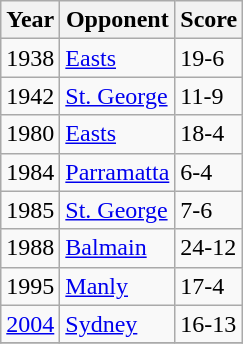<table class="wikitable" style="text-align:left;">
<tr>
<th>Year</th>
<th>Opponent</th>
<th>Score</th>
</tr>
<tr>
<td>1938</td>
<td style="text-align:left;"><a href='#'>Easts</a></td>
<td>19-6</td>
</tr>
<tr>
<td>1942</td>
<td style="text-align:left;"><a href='#'>St. George</a></td>
<td>11-9</td>
</tr>
<tr>
<td>1980</td>
<td style="text-align:left;"><a href='#'>Easts</a></td>
<td>18-4</td>
</tr>
<tr>
<td>1984</td>
<td style="text-align:left;"><a href='#'>Parramatta</a></td>
<td>6-4</td>
</tr>
<tr>
<td>1985</td>
<td style="text-align:left;"><a href='#'>St. George</a></td>
<td>7-6</td>
</tr>
<tr>
<td>1988</td>
<td style="text-align:left;"><a href='#'>Balmain</a></td>
<td>24-12</td>
</tr>
<tr>
<td>1995</td>
<td style="text-align:left;"><a href='#'>Manly</a></td>
<td>17-4</td>
</tr>
<tr>
<td><a href='#'>2004</a></td>
<td style="text-align:left;"><a href='#'>Sydney</a></td>
<td>16-13</td>
</tr>
<tr>
</tr>
</table>
